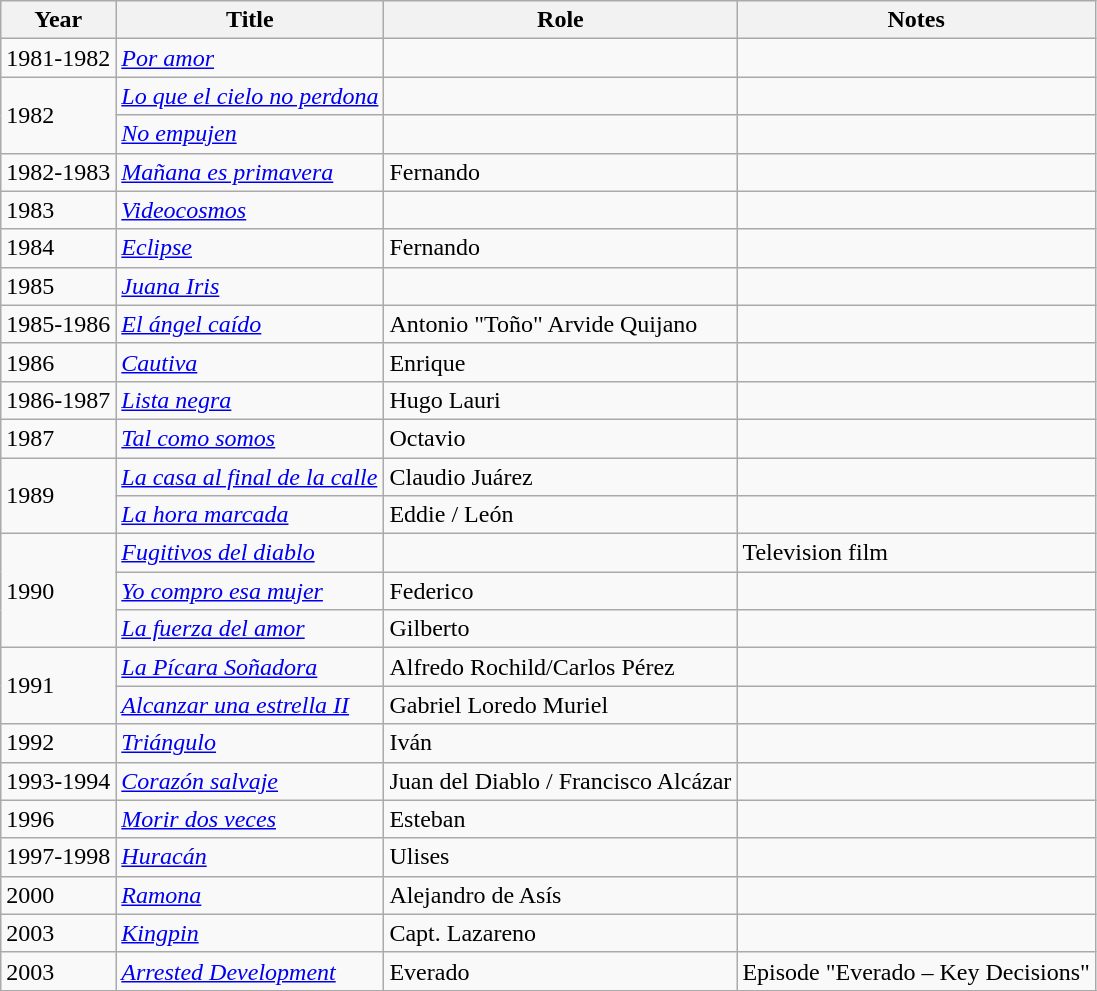<table class="wikitable sortable">
<tr>
<th scope="col">Year</th>
<th scope="col">Title</th>
<th scope="col">Role</th>
<th scope="col">Notes</th>
</tr>
<tr>
<td>1981-1982</td>
<td><em><a href='#'>Por amor</a></em></td>
<td></td>
<td></td>
</tr>
<tr>
<td rowspan="2">1982</td>
<td><em><a href='#'>Lo que el cielo no perdona</a></em></td>
<td></td>
<td></td>
</tr>
<tr>
<td><em><a href='#'>No empujen</a></em></td>
<td></td>
<td></td>
</tr>
<tr>
<td>1982-1983</td>
<td><em><a href='#'>Mañana es primavera</a></em></td>
<td>Fernando</td>
<td></td>
</tr>
<tr>
<td>1983</td>
<td><em><a href='#'>Videocosmos</a></em></td>
<td></td>
<td></td>
</tr>
<tr>
<td>1984</td>
<td><em><a href='#'>Eclipse</a></em></td>
<td>Fernando</td>
<td></td>
</tr>
<tr>
<td>1985</td>
<td><em><a href='#'>Juana Iris</a></em></td>
<td></td>
<td></td>
</tr>
<tr>
<td>1985-1986</td>
<td><em><a href='#'>El ángel caído</a></em></td>
<td>Antonio "Toño" Arvide Quijano</td>
<td></td>
</tr>
<tr>
<td>1986</td>
<td><em><a href='#'>Cautiva</a></em></td>
<td>Enrique</td>
<td></td>
</tr>
<tr>
<td>1986-1987</td>
<td><em><a href='#'>Lista negra</a></em></td>
<td>Hugo Lauri</td>
<td></td>
</tr>
<tr>
<td>1987</td>
<td><em><a href='#'>Tal como somos</a></em></td>
<td>Octavio</td>
<td></td>
</tr>
<tr>
<td rowspan="2">1989</td>
<td><em><a href='#'>La casa al final de la calle</a></em></td>
<td>Claudio Juárez</td>
<td></td>
</tr>
<tr>
<td><em><a href='#'>La hora marcada</a></em></td>
<td>Eddie / León</td>
<td></td>
</tr>
<tr>
<td rowspan="3">1990</td>
<td><em><a href='#'>Fugitivos del diablo</a></em></td>
<td></td>
<td>Television film</td>
</tr>
<tr>
<td><em><a href='#'>Yo compro esa mujer</a></em></td>
<td>Federico</td>
<td></td>
</tr>
<tr>
<td><em><a href='#'>La fuerza del amor</a></em></td>
<td>Gilberto</td>
<td></td>
</tr>
<tr>
<td rowspan="2">1991</td>
<td><em><a href='#'>La Pícara Soñadora</a></em></td>
<td>Alfredo Rochild/Carlos Pérez</td>
<td></td>
</tr>
<tr>
<td><em><a href='#'>Alcanzar una estrella II</a></em></td>
<td>Gabriel Loredo Muriel</td>
<td></td>
</tr>
<tr>
<td>1992</td>
<td><em><a href='#'>Triángulo</a></em></td>
<td>Iván</td>
<td></td>
</tr>
<tr>
<td>1993-1994</td>
<td><em><a href='#'>Corazón salvaje</a></em></td>
<td>Juan del Diablo / Francisco Alcázar</td>
<td></td>
</tr>
<tr>
<td>1996</td>
<td><em><a href='#'>Morir dos veces</a></em></td>
<td>Esteban</td>
<td></td>
</tr>
<tr>
<td>1997-1998</td>
<td><em><a href='#'>Huracán</a></em></td>
<td>Ulises</td>
<td></td>
</tr>
<tr>
<td>2000</td>
<td><em><a href='#'>Ramona</a></em></td>
<td>Alejandro de Asís</td>
<td></td>
</tr>
<tr>
<td>2003</td>
<td><em><a href='#'>Kingpin</a></em></td>
<td>Capt. Lazareno</td>
<td></td>
</tr>
<tr>
<td>2003</td>
<td><em><a href='#'>Arrested Development</a></em></td>
<td>Everado</td>
<td>Episode "Everado – Key Decisions"</td>
</tr>
<tr>
</tr>
</table>
